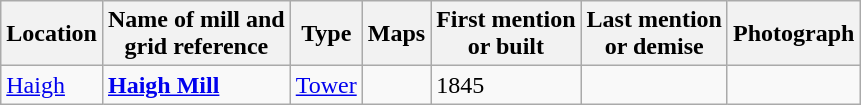<table class="wikitable">
<tr>
<th>Location</th>
<th>Name of mill and<br>grid reference</th>
<th>Type</th>
<th>Maps</th>
<th>First mention<br>or built</th>
<th>Last mention<br> or demise</th>
<th>Photograph</th>
</tr>
<tr>
<td><a href='#'>Haigh</a></td>
<td><strong><a href='#'>Haigh Mill</a></strong></td>
<td><a href='#'>Tower</a></td>
<td></td>
<td>1845</td>
<td></td>
<td></td>
</tr>
</table>
